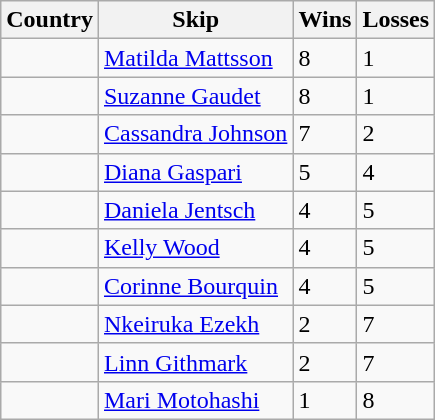<table class="wikitable">
<tr>
<th>Country</th>
<th>Skip</th>
<th>Wins</th>
<th>Losses</th>
</tr>
<tr>
<td></td>
<td><a href='#'>Matilda Mattsson</a></td>
<td>8</td>
<td>1</td>
</tr>
<tr>
<td></td>
<td><a href='#'>Suzanne Gaudet</a></td>
<td>8</td>
<td>1</td>
</tr>
<tr>
<td></td>
<td><a href='#'>Cassandra Johnson</a></td>
<td>7</td>
<td>2</td>
</tr>
<tr>
<td></td>
<td><a href='#'>Diana Gaspari</a></td>
<td>5</td>
<td>4</td>
</tr>
<tr>
<td></td>
<td><a href='#'>Daniela Jentsch</a></td>
<td>4</td>
<td>5</td>
</tr>
<tr>
<td></td>
<td><a href='#'>Kelly Wood</a></td>
<td>4</td>
<td>5</td>
</tr>
<tr>
<td></td>
<td><a href='#'>Corinne Bourquin</a></td>
<td>4</td>
<td>5</td>
</tr>
<tr>
<td></td>
<td><a href='#'>Nkeiruka Ezekh</a></td>
<td>2</td>
<td>7</td>
</tr>
<tr>
<td></td>
<td><a href='#'>Linn Githmark</a></td>
<td>2</td>
<td>7</td>
</tr>
<tr>
<td></td>
<td><a href='#'>Mari Motohashi</a></td>
<td>1</td>
<td>8</td>
</tr>
</table>
